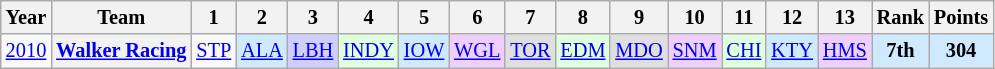<table class="wikitable" style="text-align:center; font-size:85%">
<tr>
<th>Year</th>
<th>Team</th>
<th>1</th>
<th>2</th>
<th>3</th>
<th>4</th>
<th>5</th>
<th>6</th>
<th>7</th>
<th>8</th>
<th>9</th>
<th>10</th>
<th>11</th>
<th>12</th>
<th>13</th>
<th>Rank</th>
<th>Points</th>
</tr>
<tr>
<td><a href='#'>2010</a></td>
<th nowrap><a href='#'>Walker Racing</a></th>
<td><a href='#'>STP</a></td>
<td style="background:#CFEAFF;"><a href='#'>ALA</a><br></td>
<td style="background:#CFCFFF;"><a href='#'>LBH</a><br></td>
<td style="background:#DFFFDF;"><a href='#'>INDY</a><br></td>
<td style="background:#CFEAFF;"><a href='#'>IOW</a><br></td>
<td style="background:#EFCFFF;"><a href='#'>WGL</a><br></td>
<td style="background:#DFDFDF;"><a href='#'>TOR</a><br></td>
<td style="background:#DFFFDF;"><a href='#'>EDM</a><br></td>
<td style="background:#DFDFDF;"><a href='#'>MDO</a><br></td>
<td style="background:#EFCFFF;"><a href='#'>SNM</a><br></td>
<td style="background:#DFFFDF;"><a href='#'>CHI</a><br></td>
<td style="background:#CFEAFF;"><a href='#'>KTY</a><br></td>
<td style="background:#EFCFFF;"><a href='#'>HMS</a><br></td>
<td style="background:#CFEAFF;"><strong>7th</strong></td>
<td style="background:#CFEAFF;"><strong>304</strong></td>
</tr>
</table>
